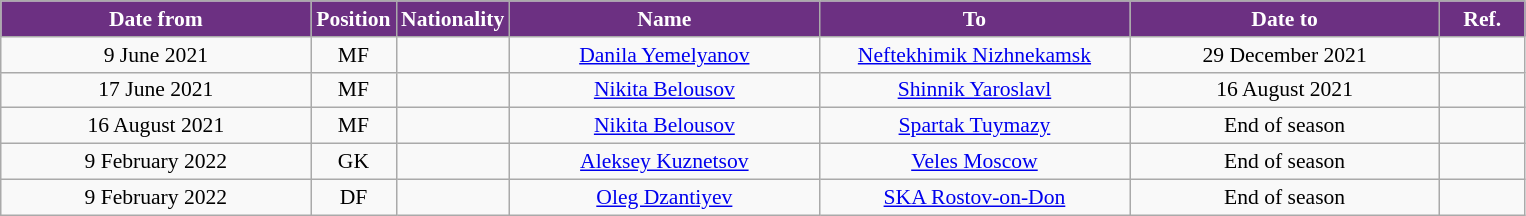<table class="wikitable" style="text-align:center; font-size:90%; ">
<tr>
<th style="background:#6C3082; color:white; width:200px;">Date from</th>
<th style="background:#6C3082; color:white; width:50px;">Position</th>
<th style="background:#6C3082; color:white; width:50px;">Nationality</th>
<th style="background:#6C3082; color:white; width:200px;">Name</th>
<th style="background:#6C3082; color:white; width:200px;">To</th>
<th style="background:#6C3082; color:white; width:200px;">Date to</th>
<th style="background:#6C3082; color:white; width:50px;">Ref.</th>
</tr>
<tr>
<td>9 June 2021</td>
<td>MF</td>
<td></td>
<td><a href='#'>Danila Yemelyanov</a></td>
<td><a href='#'>Neftekhimik Nizhnekamsk</a></td>
<td>29 December 2021</td>
<td></td>
</tr>
<tr>
<td>17 June 2021</td>
<td>MF</td>
<td></td>
<td><a href='#'>Nikita Belousov</a></td>
<td><a href='#'>Shinnik Yaroslavl</a></td>
<td>16 August 2021</td>
<td></td>
</tr>
<tr>
<td>16 August 2021</td>
<td>MF</td>
<td></td>
<td><a href='#'>Nikita Belousov</a></td>
<td><a href='#'>Spartak Tuymazy</a></td>
<td>End of season</td>
<td></td>
</tr>
<tr>
<td>9 February 2022</td>
<td>GK</td>
<td></td>
<td><a href='#'>Aleksey Kuznetsov</a></td>
<td><a href='#'>Veles Moscow</a></td>
<td>End of season</td>
<td></td>
</tr>
<tr>
<td>9 February 2022</td>
<td>DF</td>
<td></td>
<td><a href='#'>Oleg Dzantiyev</a></td>
<td><a href='#'>SKA Rostov-on-Don</a></td>
<td>End of season</td>
<td></td>
</tr>
</table>
